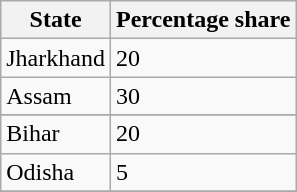<table class="wikitable sortable">
<tr>
<th>State</th>
<th>Percentage share</th>
</tr>
<tr>
<td>Jharkhand</td>
<td>20</td>
</tr>
<tr>
<td>Assam</td>
<td>30</td>
</tr>
<tr | others ||22>
</tr>
<tr>
<td>Bihar</td>
<td>20</td>
</tr>
<tr>
<td>Odisha</td>
<td>5</td>
</tr>
<tr>
</tr>
</table>
